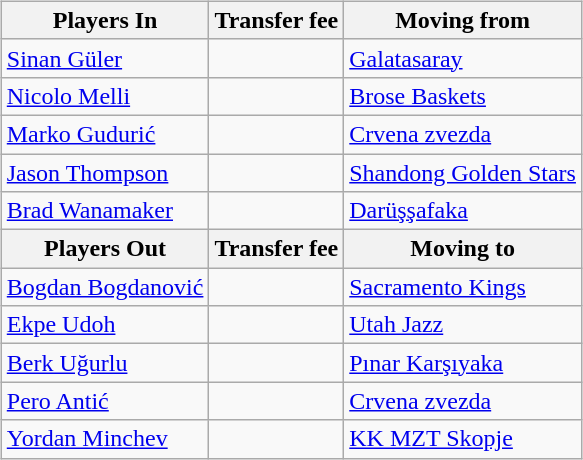<table style="font-size:100%">
<tr>
<td valign="top"><br><table class="wikitable">
<tr>
<th>Players In</th>
<th>Transfer fee</th>
<th>Moving from</th>
</tr>
<tr>
<td> <a href='#'>Sinan Güler</a></td>
<td></td>
<td> <a href='#'>Galatasaray</a></td>
</tr>
<tr>
<td> <a href='#'>Nicolo Melli</a></td>
<td></td>
<td> <a href='#'>Brose Baskets</a></td>
</tr>
<tr>
<td> <a href='#'>Marko Gudurić</a></td>
<td></td>
<td> <a href='#'>Crvena zvezda</a></td>
</tr>
<tr>
<td> <a href='#'>Jason Thompson</a></td>
<td></td>
<td> <a href='#'>Shandong Golden Stars</a></td>
</tr>
<tr>
<td> <a href='#'>Brad Wanamaker</a></td>
<td></td>
<td> <a href='#'>Darüşşafaka</a></td>
</tr>
<tr>
<th>Players Out</th>
<th>Transfer fee</th>
<th>Moving to</th>
</tr>
<tr>
<td> <a href='#'>Bogdan Bogdanović</a></td>
<td></td>
<td> <a href='#'>Sacramento Kings</a></td>
</tr>
<tr>
<td> <a href='#'>Ekpe Udoh</a></td>
<td></td>
<td> <a href='#'>Utah Jazz</a></td>
</tr>
<tr>
<td> <a href='#'>Berk Uğurlu</a></td>
<td></td>
<td> <a href='#'>Pınar Karşıyaka</a></td>
</tr>
<tr>
<td> <a href='#'>Pero Antić</a></td>
<td></td>
<td> <a href='#'>Crvena zvezda</a></td>
</tr>
<tr>
<td> <a href='#'>Yordan Minchev</a></td>
<td></td>
<td> <a href='#'>KK MZT Skopje</a></td>
</tr>
</table>
</td>
</tr>
</table>
